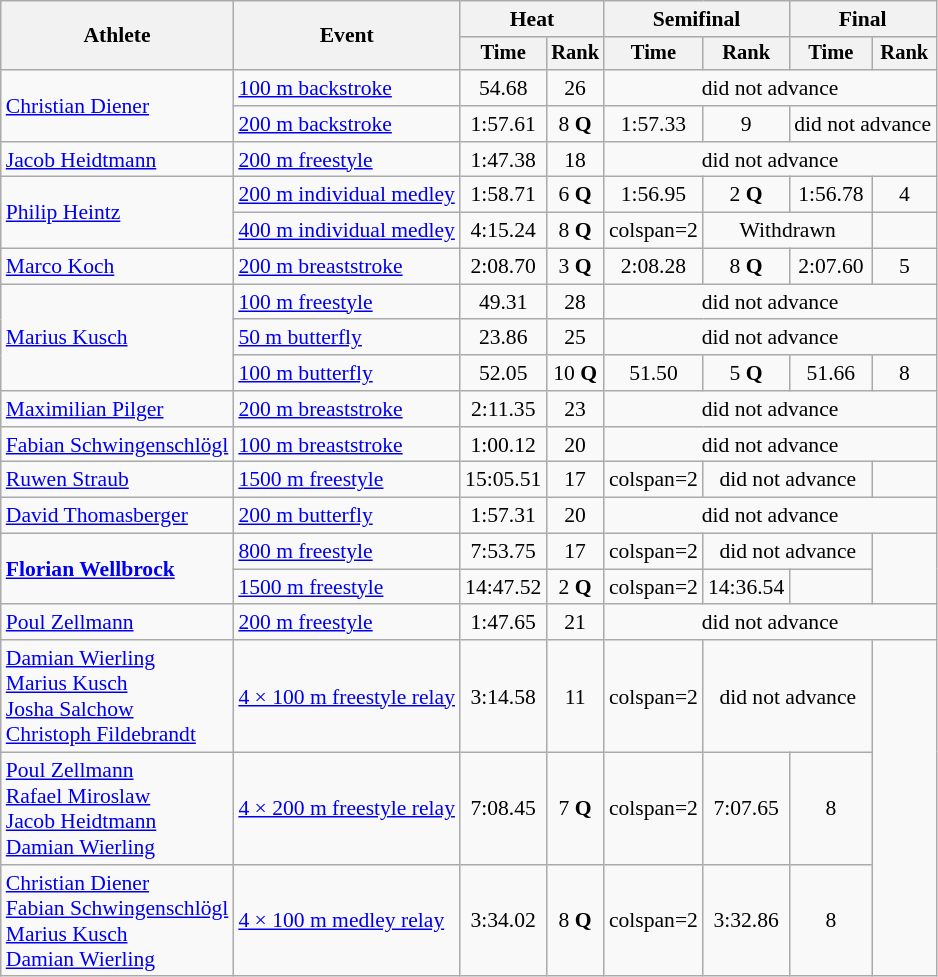<table class=wikitable style="font-size:90%">
<tr>
<th rowspan="2">Athlete</th>
<th rowspan="2">Event</th>
<th colspan="2">Heat</th>
<th colspan="2">Semifinal</th>
<th colspan="2">Final</th>
</tr>
<tr style="font-size:95%">
<th>Time</th>
<th>Rank</th>
<th>Time</th>
<th>Rank</th>
<th>Time</th>
<th>Rank</th>
</tr>
<tr align=center>
<td align=left rowspan=2><a href='#'>Christian Diener</a></td>
<td align=left><a href='#'>100 m backstroke</a></td>
<td>54.68</td>
<td>26</td>
<td colspan=4>did not advance</td>
</tr>
<tr align=center>
<td align=left><a href='#'>200 m backstroke</a></td>
<td>1:57.61</td>
<td>8 <strong>Q</strong></td>
<td>1:57.33</td>
<td>9</td>
<td colspan=2>did not advance</td>
</tr>
<tr align=center>
<td align=left><a href='#'>Jacob Heidtmann</a></td>
<td align=left><a href='#'>200 m freestyle</a></td>
<td>1:47.38</td>
<td>18</td>
<td colspan=4>did not advance</td>
</tr>
<tr align=center>
<td align=left rowspan=2><a href='#'>Philip Heintz</a></td>
<td align=left><a href='#'>200 m individual medley</a></td>
<td>1:58.71</td>
<td>6 <strong>Q</strong></td>
<td>1:56.95</td>
<td>2 <strong>Q</strong></td>
<td>1:56.78</td>
<td>4</td>
</tr>
<tr align=center>
<td align=left><a href='#'>400 m individual medley</a></td>
<td>4:15.24</td>
<td>8 <strong>Q</strong></td>
<td>colspan=2 </td>
<td colspan=2>Withdrawn</td>
</tr>
<tr align=center>
<td align=left><a href='#'>Marco Koch</a></td>
<td align=left><a href='#'>200 m breaststroke</a></td>
<td>2:08.70</td>
<td>3 <strong>Q</strong></td>
<td>2:08.28</td>
<td>8 <strong>Q</strong></td>
<td>2:07.60</td>
<td>5</td>
</tr>
<tr align=center>
<td align=left rowspan=3><a href='#'>Marius Kusch</a></td>
<td align=left><a href='#'>100 m freestyle</a></td>
<td>49.31</td>
<td>28</td>
<td colspan=4>did not advance</td>
</tr>
<tr align=center>
<td align=left><a href='#'>50 m butterfly</a></td>
<td>23.86</td>
<td>25</td>
<td colspan=4>did not advance</td>
</tr>
<tr align=center>
<td align=left><a href='#'>100 m butterfly</a></td>
<td>52.05</td>
<td>10 <strong>Q</strong></td>
<td>51.50</td>
<td>5 <strong>Q</strong></td>
<td>51.66</td>
<td>8</td>
</tr>
<tr align=center>
<td align=left><a href='#'>Maximilian Pilger</a></td>
<td align=left><a href='#'>200 m breaststroke</a></td>
<td>2:11.35</td>
<td>23</td>
<td colspan=4>did not advance</td>
</tr>
<tr align=center>
<td align=left><a href='#'>Fabian Schwingenschlögl</a></td>
<td align=left><a href='#'>100 m breaststroke</a></td>
<td>1:00.12</td>
<td>20</td>
<td colspan=4>did not advance</td>
</tr>
<tr align=center>
<td align=left><a href='#'>Ruwen Straub</a></td>
<td align=left><a href='#'>1500 m freestyle</a></td>
<td>15:05.51</td>
<td>17</td>
<td>colspan=2 </td>
<td colspan=2>did not advance</td>
</tr>
<tr align=center>
<td align=left><a href='#'>David Thomasberger</a></td>
<td align=left><a href='#'>200 m butterfly</a></td>
<td>1:57.31</td>
<td>20</td>
<td colspan=4>did not advance</td>
</tr>
<tr align=center>
<td align=left rowspan=2><strong><a href='#'>Florian Wellbrock</a></strong></td>
<td align=left><a href='#'>800 m freestyle</a></td>
<td>7:53.75</td>
<td>17</td>
<td>colspan=2 </td>
<td colspan=2>did not advance</td>
</tr>
<tr align=center>
<td align=left><a href='#'>1500 m freestyle</a></td>
<td>14:47.52</td>
<td>2 <strong>Q</strong></td>
<td>colspan=2 </td>
<td>14:36.54</td>
<td></td>
</tr>
<tr align=center>
<td align=left><a href='#'>Poul Zellmann</a></td>
<td align=left><a href='#'>200 m freestyle</a></td>
<td>1:47.65</td>
<td>21</td>
<td colspan=4>did not advance</td>
</tr>
<tr align=center>
<td align=left><a href='#'>Damian Wierling</a><br><a href='#'>Marius Kusch</a><br><a href='#'>Josha Salchow</a><br><a href='#'>Christoph Fildebrandt</a></td>
<td align=left><a href='#'>4 × 100 m freestyle relay</a></td>
<td>3:14.58</td>
<td>11</td>
<td>colspan=2 </td>
<td colspan=2>did not advance</td>
</tr>
<tr align=center>
<td align=left><a href='#'>Poul Zellmann</a><br><a href='#'>Rafael Miroslaw</a><br><a href='#'>Jacob Heidtmann</a><br><a href='#'>Damian Wierling</a></td>
<td align=left><a href='#'>4 × 200 m freestyle relay</a></td>
<td>7:08.45</td>
<td>7 <strong>Q</strong></td>
<td>colspan=2 </td>
<td>7:07.65</td>
<td>8</td>
</tr>
<tr align=center>
<td align=left><a href='#'>Christian Diener</a><br><a href='#'>Fabian Schwingenschlögl</a><br><a href='#'>Marius Kusch</a><br><a href='#'>Damian Wierling</a></td>
<td align=left><a href='#'>4 × 100 m medley relay</a></td>
<td>3:34.02</td>
<td>8 <strong>Q</strong></td>
<td>colspan=2 </td>
<td>3:32.86</td>
<td>8</td>
</tr>
</table>
